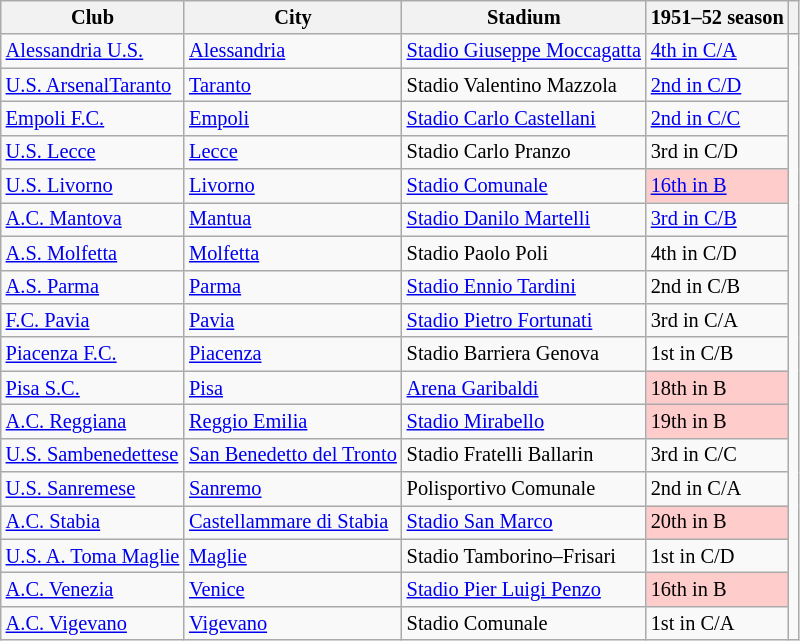<table class="wikitable sortable" style="font-size:85%;">
<tr>
<th>Club</th>
<th>City</th>
<th>Stadium</th>
<th>1951–52 season</th>
<th></th>
</tr>
<tr>
<td><a href='#'>Alessandria U.S.</a></td>
<td><a href='#'>Alessandria</a></td>
<td><a href='#'>Stadio Giuseppe Moccagatta</a></td>
<td><a href='#'>4th in C/A</a></td>
<td rowspan=18></td>
</tr>
<tr>
<td><a href='#'>U.S. ArsenalTaranto</a></td>
<td><a href='#'>Taranto</a></td>
<td>Stadio Valentino Mazzola</td>
<td><a href='#'>2nd in C/D</a></td>
</tr>
<tr>
<td><a href='#'>Empoli F.C.</a></td>
<td><a href='#'>Empoli</a></td>
<td><a href='#'>Stadio Carlo Castellani</a></td>
<td><a href='#'>2nd in C/C</a></td>
</tr>
<tr>
<td><a href='#'>U.S. Lecce</a></td>
<td><a href='#'>Lecce</a></td>
<td>Stadio Carlo Pranzo</td>
<td>3rd in C/D</td>
</tr>
<tr>
<td><a href='#'>U.S. Livorno</a></td>
<td><a href='#'>Livorno</a></td>
<td><a href='#'>Stadio Comunale</a></td>
<td style="background:#FFCCCC;"><a href='#'>16th in B</a></td>
</tr>
<tr>
<td><a href='#'>A.C. Mantova</a></td>
<td><a href='#'>Mantua</a></td>
<td><a href='#'>Stadio Danilo Martelli</a></td>
<td><a href='#'>3rd in C/B</a></td>
</tr>
<tr>
<td><a href='#'>A.S. Molfetta</a></td>
<td><a href='#'>Molfetta</a></td>
<td>Stadio Paolo Poli</td>
<td>4th in C/D</td>
</tr>
<tr>
<td><a href='#'>A.S. Parma</a></td>
<td><a href='#'>Parma</a></td>
<td><a href='#'>Stadio Ennio Tardini</a></td>
<td>2nd in C/B</td>
</tr>
<tr>
<td><a href='#'>F.C. Pavia</a></td>
<td><a href='#'>Pavia</a></td>
<td><a href='#'>Stadio Pietro Fortunati</a></td>
<td>3rd in C/A</td>
</tr>
<tr>
<td><a href='#'>Piacenza F.C.</a></td>
<td><a href='#'>Piacenza</a></td>
<td>Stadio Barriera Genova</td>
<td>1st in C/B</td>
</tr>
<tr>
<td><a href='#'>Pisa S.C.</a></td>
<td><a href='#'>Pisa</a></td>
<td><a href='#'>Arena Garibaldi</a></td>
<td style="background:#FFCCCC;">18th in B</td>
</tr>
<tr>
<td><a href='#'>A.C. Reggiana</a></td>
<td><a href='#'>Reggio Emilia</a></td>
<td><a href='#'>Stadio Mirabello</a></td>
<td style="background:#FFCCCC;">19th in B</td>
</tr>
<tr>
<td><a href='#'>U.S. Sambenedettese</a></td>
<td><a href='#'>San Benedetto del Tronto</a></td>
<td>Stadio Fratelli Ballarin</td>
<td>3rd in C/C</td>
</tr>
<tr>
<td><a href='#'>U.S. Sanremese</a></td>
<td><a href='#'>Sanremo</a></td>
<td>Polisportivo Comunale</td>
<td>2nd in C/A</td>
</tr>
<tr>
<td><a href='#'>A.C. Stabia</a></td>
<td><a href='#'>Castellammare di Stabia</a></td>
<td><a href='#'>Stadio San Marco</a></td>
<td style="background:#FFCCCC;">20th in B</td>
</tr>
<tr>
<td><a href='#'>U.S. A. Toma Maglie</a></td>
<td><a href='#'>Maglie</a></td>
<td>Stadio Tamborino–Frisari</td>
<td>1st in C/D</td>
</tr>
<tr>
<td><a href='#'>A.C. Venezia</a></td>
<td><a href='#'>Venice</a></td>
<td><a href='#'>Stadio Pier Luigi Penzo</a></td>
<td style="background:#FFCCCC;">16th in B</td>
</tr>
<tr>
<td><a href='#'>A.C. Vigevano</a></td>
<td><a href='#'>Vigevano</a></td>
<td>Stadio Comunale</td>
<td>1st in C/A</td>
</tr>
</table>
